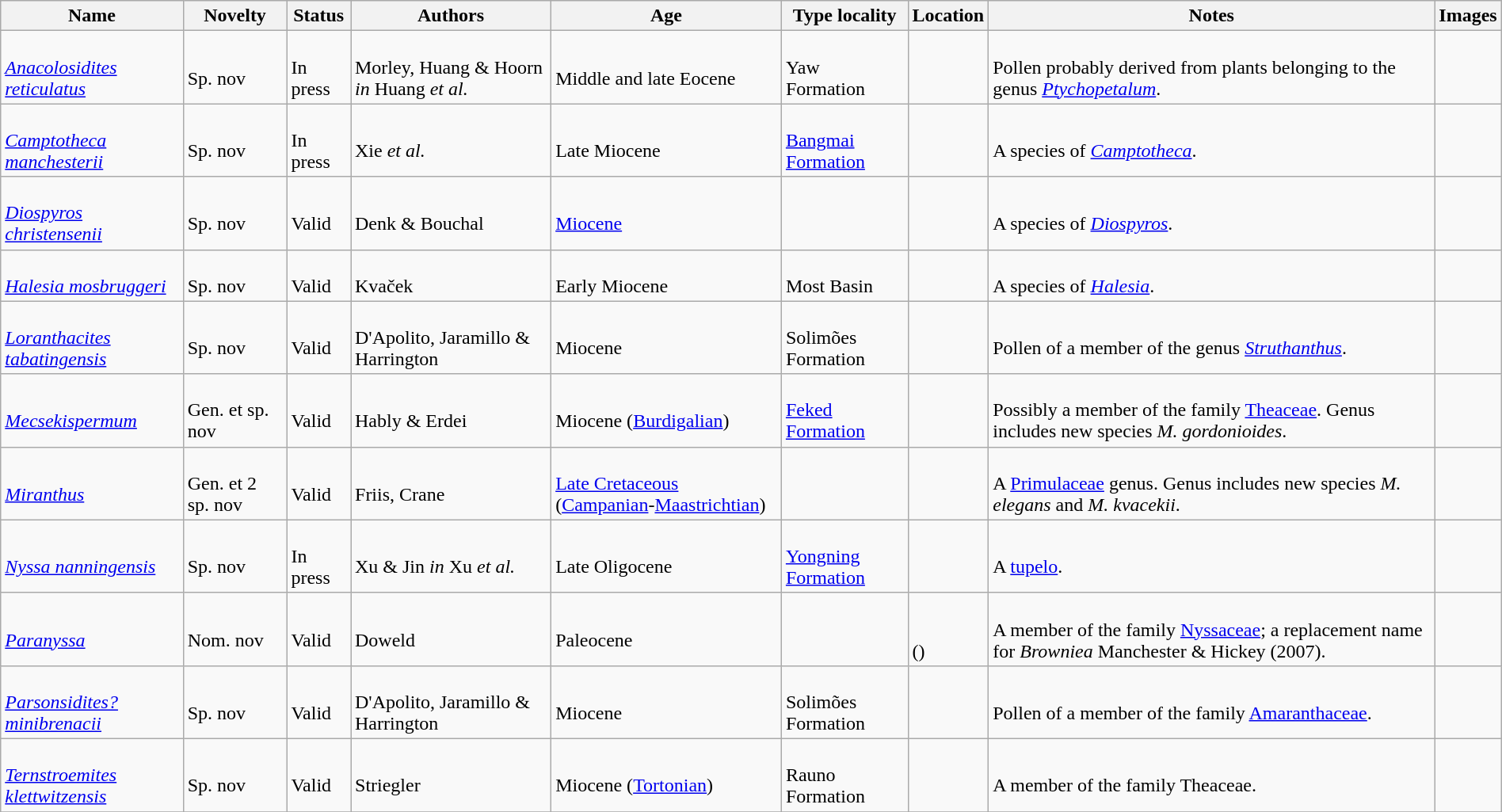<table class="wikitable sortable" align="center" width="100%">
<tr>
<th>Name</th>
<th>Novelty</th>
<th>Status</th>
<th>Authors</th>
<th>Age</th>
<th>Type locality</th>
<th>Location</th>
<th>Notes</th>
<th>Images</th>
</tr>
<tr>
<td><br><em><a href='#'>Anacolosidites reticulatus</a></em></td>
<td><br>Sp. nov</td>
<td><br>In press</td>
<td><br>Morley, Huang & Hoorn <em>in</em> Huang <em>et al.</em></td>
<td><br>Middle and late Eocene</td>
<td><br>Yaw Formation</td>
<td></td>
<td><br>Pollen probably derived from plants belonging to the genus <em><a href='#'>Ptychopetalum</a></em>.</td>
<td></td>
</tr>
<tr>
<td><br><em><a href='#'>Camptotheca manchesterii</a></em></td>
<td><br>Sp. nov</td>
<td><br>In press</td>
<td><br>Xie <em>et al.</em></td>
<td><br>Late Miocene</td>
<td><br><a href='#'>Bangmai Formation</a></td>
<td><br></td>
<td><br>A species of <em><a href='#'>Camptotheca</a></em>.</td>
<td></td>
</tr>
<tr>
<td><br><em><a href='#'>Diospyros christensenii</a></em></td>
<td><br>Sp. nov</td>
<td><br>Valid</td>
<td><br>Denk & Bouchal</td>
<td><br><a href='#'>Miocene</a></td>
<td></td>
<td><br></td>
<td><br>A species of <em><a href='#'>Diospyros</a></em>.</td>
<td></td>
</tr>
<tr>
<td><br><em><a href='#'>Halesia mosbruggeri</a></em></td>
<td><br>Sp. nov</td>
<td><br>Valid</td>
<td><br>Kvaček</td>
<td><br>Early Miocene</td>
<td><br>Most Basin</td>
<td><br></td>
<td><br>A species of <em><a href='#'>Halesia</a></em>.</td>
<td></td>
</tr>
<tr>
<td><br><em><a href='#'>Loranthacites tabatingensis</a></em></td>
<td><br>Sp. nov</td>
<td><br>Valid</td>
<td><br>D'Apolito, Jaramillo & Harrington</td>
<td><br>Miocene</td>
<td><br>Solimões Formation</td>
<td><br></td>
<td><br>Pollen of a member of the genus <em><a href='#'>Struthanthus</a></em>.</td>
<td></td>
</tr>
<tr>
<td><br><em><a href='#'>Mecsekispermum</a></em></td>
<td><br>Gen. et sp. nov</td>
<td><br>Valid</td>
<td><br>Hably & Erdei</td>
<td><br>Miocene (<a href='#'>Burdigalian</a>)</td>
<td><br><a href='#'>Feked Formation</a></td>
<td><br></td>
<td><br>Possibly a member of the family <a href='#'>Theaceae</a>. Genus includes new species <em>M. gordonioides</em>.</td>
<td></td>
</tr>
<tr>
<td><br><em><a href='#'>Miranthus</a></em></td>
<td><br>Gen. et 2 sp. nov</td>
<td><br>Valid</td>
<td><br>Friis, Crane</td>
<td><br><a href='#'>Late Cretaceous</a> (<a href='#'>Campanian</a>-<a href='#'>Maastrichtian</a>)</td>
<td></td>
<td><br></td>
<td><br>A <a href='#'>Primulaceae</a> genus. Genus includes new species <em>M. elegans</em> and <em>M. kvacekii</em>.</td>
<td></td>
</tr>
<tr>
<td><br><em><a href='#'>Nyssa nanningensis</a></em></td>
<td><br>Sp. nov</td>
<td><br>In press</td>
<td><br>Xu & Jin <em>in</em> Xu <em>et al.</em></td>
<td><br>Late Oligocene</td>
<td><br><a href='#'>Yongning Formation</a></td>
<td><br></td>
<td><br>A <a href='#'>tupelo</a>.</td>
<td></td>
</tr>
<tr>
<td><br><em><a href='#'>Paranyssa</a></em></td>
<td><br>Nom. nov</td>
<td><br>Valid</td>
<td><br>Doweld</td>
<td><br>Paleocene</td>
<td></td>
<td><br><br>()</td>
<td><br>A member of the family <a href='#'>Nyssaceae</a>; a replacement name for <em>Browniea</em> Manchester & Hickey (2007).</td>
<td></td>
</tr>
<tr>
<td><br><em><a href='#'>Parsonsidites? minibrenacii</a></em></td>
<td><br>Sp. nov</td>
<td><br>Valid</td>
<td><br>D'Apolito, Jaramillo & Harrington</td>
<td><br>Miocene</td>
<td><br>Solimões Formation</td>
<td><br></td>
<td><br>Pollen of a member of the family <a href='#'>Amaranthaceae</a>.</td>
<td></td>
</tr>
<tr>
<td><br><em><a href='#'>Ternstroemites klettwitzensis</a></em></td>
<td><br>Sp. nov</td>
<td><br>Valid</td>
<td><br>Striegler</td>
<td><br>Miocene (<a href='#'>Tortonian</a>)</td>
<td><br>Rauno Formation</td>
<td><br></td>
<td><br>A member of the family Theaceae.</td>
<td></td>
</tr>
<tr>
</tr>
</table>
